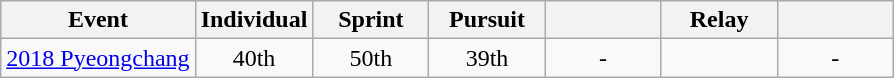<table class="wikitable" style="text-align: center;">
<tr ">
<th>Event</th>
<th style="width:70px;">Individual</th>
<th style="width:70px;">Sprint</th>
<th style="width:70px;">Pursuit</th>
<th style="width:70px;"></th>
<th style="width:70px;">Relay</th>
<th style="width:70px;"></th>
</tr>
<tr>
<td align=left> <a href='#'>2018 Pyeongchang</a></td>
<td>40th</td>
<td>50th</td>
<td>39th</td>
<td>-</td>
<td></td>
<td>-</td>
</tr>
</table>
